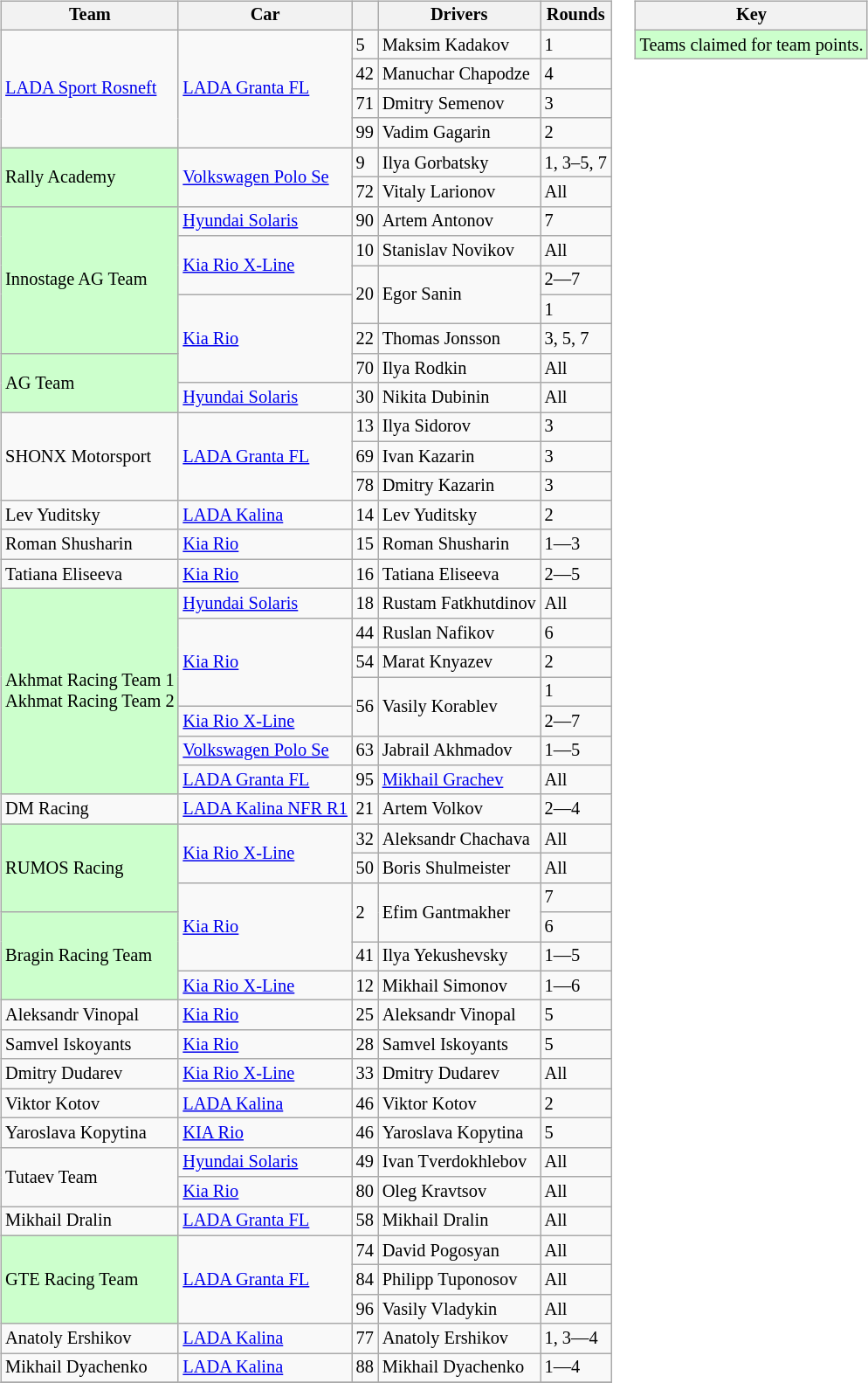<table>
<tr>
<td><br><table class="wikitable" style="font-size: 85%">
<tr>
<th>Team</th>
<th>Car</th>
<th></th>
<th>Drivers</th>
<th>Rounds</th>
</tr>
<tr>
<td rowspan=4><a href='#'>LADA Sport Rosneft</a></td>
<td rowspan=4><a href='#'>LADA Granta FL</a></td>
<td>5</td>
<td>Maksim Kadakov</td>
<td>1</td>
</tr>
<tr>
<td>42</td>
<td>Manuchar Chapodze</td>
<td>4</td>
</tr>
<tr>
<td>71</td>
<td>Dmitry Semenov</td>
<td>3</td>
</tr>
<tr>
<td>99</td>
<td>Vadim Gagarin</td>
<td>2</td>
</tr>
<tr>
<td rowspan=2 style="background:#ccffcc;">Rally Academy</td>
<td rowspan=2><a href='#'>Volkswagen Polo Se</a></td>
<td>9</td>
<td>Ilya Gorbatsky</td>
<td>1, 3–5, 7</td>
</tr>
<tr>
<td>72</td>
<td>Vitaly Larionov</td>
<td>All</td>
</tr>
<tr>
<td rowspan=5 style="background:#ccffcc;">Innostage AG Team</td>
<td><a href='#'>Hyundai Solaris</a></td>
<td>90</td>
<td>Artem Antonov</td>
<td>7</td>
</tr>
<tr>
<td rowspan=2><a href='#'>Kia Rio X-Line</a></td>
<td>10</td>
<td>Stanislav Novikov</td>
<td>All</td>
</tr>
<tr>
<td rowspan=2>20</td>
<td rowspan=2>Egor Sanin</td>
<td>2—7</td>
</tr>
<tr>
<td rowspan=3><a href='#'>Kia Rio</a></td>
<td>1</td>
</tr>
<tr>
<td>22</td>
<td>Thomas Jonsson</td>
<td>3, 5, 7</td>
</tr>
<tr>
<td rowspan=2 style="background:#ccffcc;">AG Team</td>
<td>70</td>
<td>Ilya Rodkin</td>
<td>All</td>
</tr>
<tr>
<td><a href='#'>Hyundai Solaris</a></td>
<td>30</td>
<td>Nikita Dubinin</td>
<td>All</td>
</tr>
<tr>
<td rowspan=3>SHONX Motorsport</td>
<td rowspan=3><a href='#'>LADA Granta FL</a></td>
<td>13</td>
<td>Ilya Sidorov</td>
<td>3</td>
</tr>
<tr>
<td>69</td>
<td>Ivan Kazarin</td>
<td>3</td>
</tr>
<tr>
<td>78</td>
<td>Dmitry Kazarin</td>
<td>3</td>
</tr>
<tr>
<td>Lev Yuditsky</td>
<td><a href='#'>LADA Kalina</a></td>
<td>14</td>
<td>Lev Yuditsky</td>
<td>2</td>
</tr>
<tr>
<td>Roman Shusharin</td>
<td><a href='#'>Kia Rio</a></td>
<td>15</td>
<td>Roman Shusharin</td>
<td>1—3</td>
</tr>
<tr>
<td>Tatiana Eliseeva</td>
<td><a href='#'>Kia Rio</a></td>
<td>16</td>
<td>Tatiana Eliseeva</td>
<td>2—5</td>
</tr>
<tr>
<td rowspan=7 style="background:#ccffcc;">Akhmat Racing Team 1<br>Akhmat Racing Team 2</td>
<td><a href='#'>Hyundai Solaris</a></td>
<td>18</td>
<td>Rustam Fatkhutdinov</td>
<td>All</td>
</tr>
<tr>
<td rowspan=3><a href='#'>Kia Rio</a></td>
<td>44</td>
<td>Ruslan Nafikov</td>
<td>6</td>
</tr>
<tr>
<td>54</td>
<td>Marat Knyazev</td>
<td>2</td>
</tr>
<tr>
<td rowspan=2>56</td>
<td rowspan=2>Vasily Korablev</td>
<td>1</td>
</tr>
<tr>
<td><a href='#'>Kia Rio X-Line</a></td>
<td>2—7</td>
</tr>
<tr>
<td><a href='#'>Volkswagen Polo Se</a></td>
<td>63</td>
<td>Jabrail Akhmadov</td>
<td>1—5</td>
</tr>
<tr>
<td><a href='#'>LADA Granta FL</a></td>
<td>95</td>
<td><a href='#'>Mikhail Grachev</a></td>
<td>All</td>
</tr>
<tr>
<td>DM Racing</td>
<td><a href='#'>LADA Kalina NFR R1</a></td>
<td>21</td>
<td>Artem Volkov</td>
<td>2—4</td>
</tr>
<tr>
<td rowspan=3 style="background:#ccffcc;">RUMOS Racing</td>
<td rowspan=2><a href='#'>Kia Rio X-Line</a></td>
<td>32</td>
<td>Aleksandr Chachava</td>
<td>All</td>
</tr>
<tr>
<td>50</td>
<td>Boris Shulmeister</td>
<td>All</td>
</tr>
<tr>
<td rowspan=3><a href='#'>Kia Rio</a></td>
<td rowspan=2>2</td>
<td rowspan=2>Efim Gantmakher</td>
<td>7</td>
</tr>
<tr>
<td rowspan=3 style="background:#ccffcc;">Bragin Racing Team</td>
<td>6</td>
</tr>
<tr>
<td>41</td>
<td>Ilya Yekushevsky</td>
<td>1—5</td>
</tr>
<tr>
<td><a href='#'>Kia Rio X-Line</a></td>
<td>12</td>
<td>Mikhail Simonov</td>
<td>1—6</td>
</tr>
<tr>
<td>Aleksandr Vinopal</td>
<td><a href='#'>Kia Rio</a></td>
<td>25</td>
<td>Aleksandr Vinopal</td>
<td>5</td>
</tr>
<tr>
<td>Samvel Iskoyants</td>
<td><a href='#'>Kia Rio</a></td>
<td>28</td>
<td>Samvel Iskoyants</td>
<td>5</td>
</tr>
<tr>
<td>Dmitry Dudarev</td>
<td><a href='#'>Kia Rio X-Line</a></td>
<td>33</td>
<td>Dmitry Dudarev</td>
<td>All</td>
</tr>
<tr>
<td>Viktor Kotov</td>
<td><a href='#'>LADA Kalina</a></td>
<td>46</td>
<td>Viktor Kotov</td>
<td>2</td>
</tr>
<tr>
<td>Yaroslava Kopytina</td>
<td><a href='#'>KIA Rio</a></td>
<td>46</td>
<td>Yaroslava Kopytina</td>
<td>5</td>
</tr>
<tr>
<td rowspan=2>Tutaev Team</td>
<td><a href='#'>Hyundai Solaris</a></td>
<td>49</td>
<td>Ivan Tverdokhlebov</td>
<td>All</td>
</tr>
<tr>
<td><a href='#'>Kia Rio</a></td>
<td>80</td>
<td>Oleg Kravtsov</td>
<td>All</td>
</tr>
<tr>
<td>Mikhail Dralin</td>
<td><a href='#'>LADA Granta FL</a></td>
<td>58</td>
<td>Mikhail Dralin</td>
<td>All</td>
</tr>
<tr>
<td rowspan=3 style="background:#ccffcc;">GTE Racing Team</td>
<td rowspan=3><a href='#'>LADA Granta FL</a></td>
<td>74</td>
<td>David Pogosyan</td>
<td>All</td>
</tr>
<tr>
<td>84</td>
<td>Philipp Tuponosov</td>
<td>All</td>
</tr>
<tr>
<td>96</td>
<td>Vasily Vladykin</td>
<td>All</td>
</tr>
<tr>
<td>Anatoly Ershikov</td>
<td><a href='#'>LADA Kalina</a></td>
<td>77</td>
<td>Anatoly Ershikov</td>
<td>1, 3—4</td>
</tr>
<tr>
<td>Mikhail Dyachenko</td>
<td><a href='#'>LADA Kalina</a></td>
<td>88</td>
<td>Mikhail Dyachenko</td>
<td>1—4</td>
</tr>
<tr>
</tr>
</table>
</td>
<td valign="top"><br><table class="wikitable" style="font-size: 85%">
<tr>
<th colspan=2>Key</th>
</tr>
<tr>
<td colspan=2 style="background:#ccffcc;">Teams claimed for team points.</td>
</tr>
</table>
</td>
</tr>
</table>
